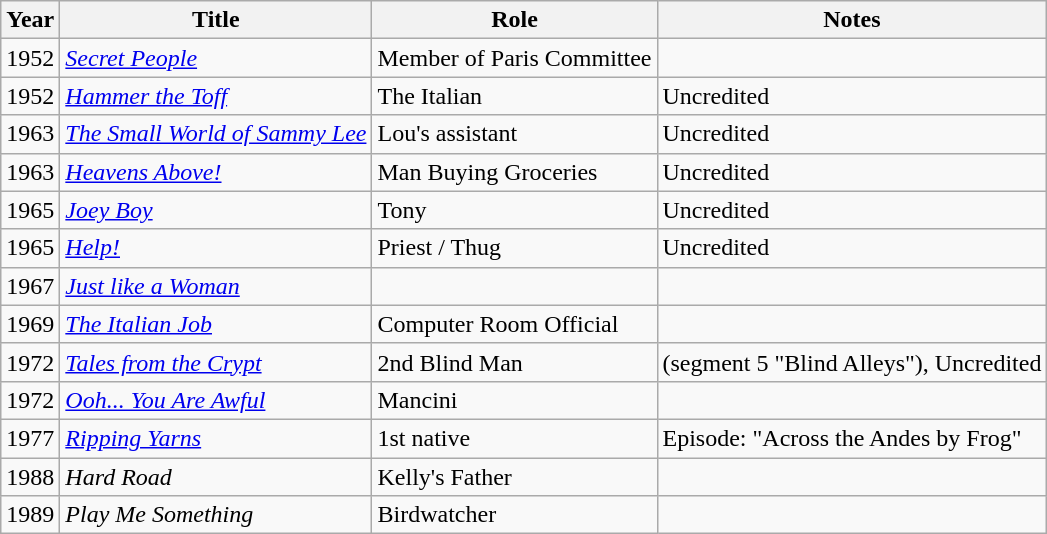<table class="wikitable">
<tr>
<th>Year</th>
<th>Title</th>
<th>Role</th>
<th>Notes</th>
</tr>
<tr>
<td>1952</td>
<td><em><a href='#'>Secret People</a></em></td>
<td>Member of Paris Committee</td>
<td></td>
</tr>
<tr>
<td>1952</td>
<td><em><a href='#'>Hammer the Toff</a></em></td>
<td>The Italian</td>
<td>Uncredited</td>
</tr>
<tr>
<td>1963</td>
<td><em><a href='#'>The Small World of Sammy Lee</a></em></td>
<td>Lou's assistant</td>
<td>Uncredited</td>
</tr>
<tr>
<td>1963</td>
<td><em><a href='#'>Heavens Above!</a></em></td>
<td>Man Buying Groceries</td>
<td>Uncredited</td>
</tr>
<tr>
<td>1965</td>
<td><em><a href='#'>Joey Boy</a></em></td>
<td>Tony</td>
<td>Uncredited</td>
</tr>
<tr>
<td>1965</td>
<td><em><a href='#'>Help!</a></em></td>
<td>Priest / Thug</td>
<td>Uncredited</td>
</tr>
<tr>
<td>1967</td>
<td><em><a href='#'>Just like a Woman</a></em></td>
<td></td>
<td></td>
</tr>
<tr>
<td>1969</td>
<td><em><a href='#'>The Italian Job</a></em></td>
<td>Computer Room Official</td>
<td></td>
</tr>
<tr>
<td>1972</td>
<td><em><a href='#'>Tales from the Crypt</a></em></td>
<td>2nd Blind Man</td>
<td>(segment 5 "Blind Alleys"), Uncredited</td>
</tr>
<tr>
<td>1972</td>
<td><em><a href='#'>Ooh... You Are Awful</a></em></td>
<td>Mancini</td>
<td></td>
</tr>
<tr>
<td>1977</td>
<td><em><a href='#'>Ripping Yarns</a></em></td>
<td>1st native</td>
<td>Episode: "Across the Andes by Frog"</td>
</tr>
<tr>
<td>1988</td>
<td><em>Hard Road</em></td>
<td>Kelly's Father</td>
<td></td>
</tr>
<tr>
<td>1989</td>
<td><em>Play Me Something</em></td>
<td>Birdwatcher</td>
<td></td>
</tr>
</table>
